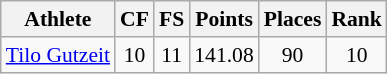<table class="wikitable" border="1" style="font-size:90%">
<tr>
<th>Athlete</th>
<th>CF</th>
<th>FS</th>
<th>Points</th>
<th>Places</th>
<th>Rank</th>
</tr>
<tr align=center>
<td align=left><a href='#'>Tilo Gutzeit</a></td>
<td>10</td>
<td>11</td>
<td>141.08</td>
<td>90</td>
<td>10</td>
</tr>
</table>
